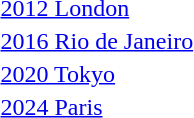<table>
<tr>
<td><a href='#'>2012 London</a><br></td>
<td></td>
<td></td>
<td></td>
</tr>
<tr>
<td><a href='#'>2016 Rio de Janeiro</a><br></td>
<td></td>
<td></td>
<td></td>
</tr>
<tr>
<td><a href='#'>2020 Tokyo</a><br></td>
<td></td>
<td></td>
<td></td>
</tr>
<tr>
<td><a href='#'>2024 Paris</a> <br></td>
<td></td>
<td></td>
<td></td>
</tr>
<tr>
</tr>
</table>
